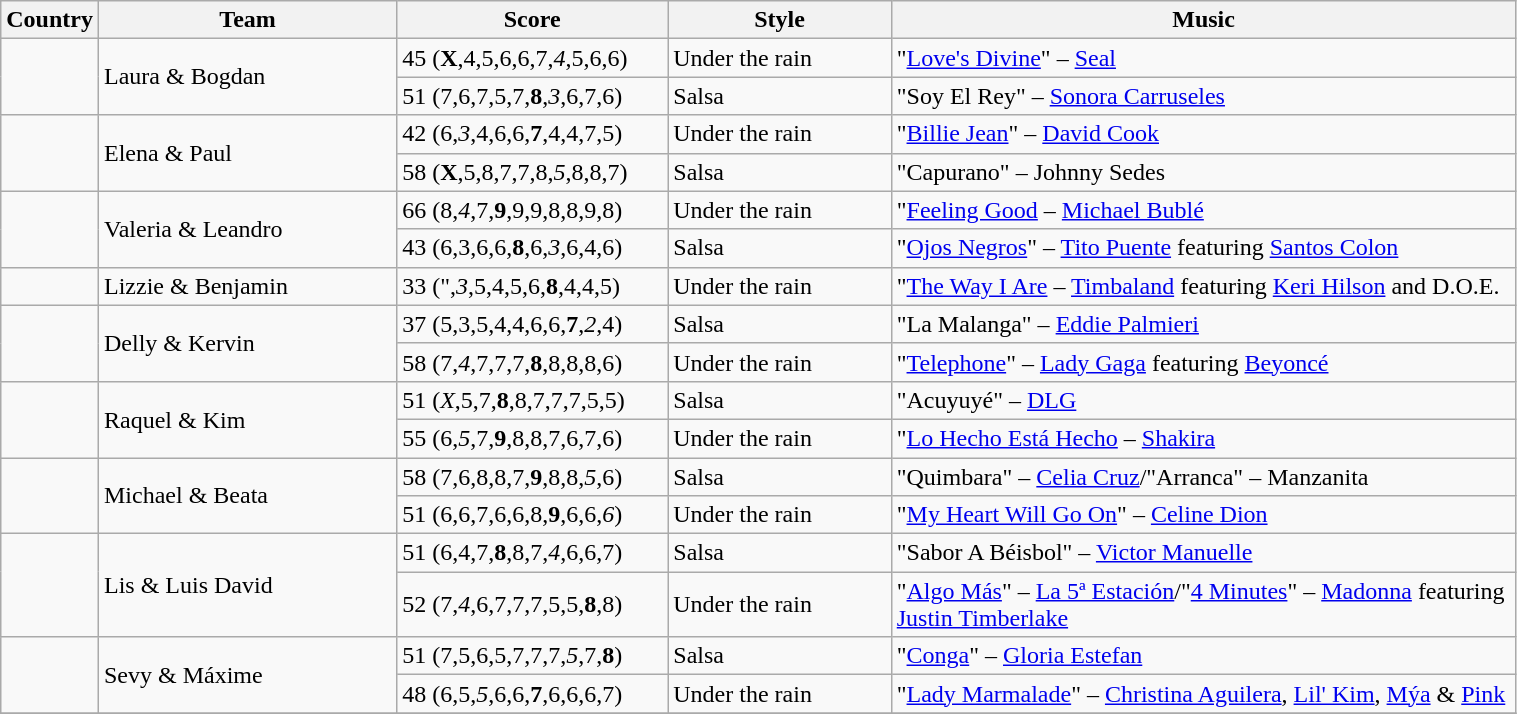<table class="wikitable" style="width:80%">
<tr>
<th style="width:5%;">Country</th>
<th style="width:20%;">Team</th>
<th style="width:18%;">Score</th>
<th style="width:15%;">Style</th>
<th style="width:60%;">Music</th>
</tr>
<tr>
<td rowspan=2></td>
<td rowspan=2>Laura & Bogdan</td>
<td>45 (<strong>X</strong>,4,5,6,6,7,<em>4</em>,5,6,6)</td>
<td>Under the rain</td>
<td>"<a href='#'>Love's Divine</a>" – <a href='#'>Seal</a></td>
</tr>
<tr>
<td>51 (7,6,7,5,7,<strong>8</strong>,<em>3</em>,6,7,6)</td>
<td>Salsa</td>
<td>"Soy El Rey" – <a href='#'>Sonora Carruseles</a></td>
</tr>
<tr>
<td rowspan=2></td>
<td rowspan=2>Elena & Paul</td>
<td>42 (6,<em>3</em>,4,6,6,<strong>7</strong>,4,4,7,5)</td>
<td>Under the rain</td>
<td>"<a href='#'>Billie Jean</a>" – <a href='#'>David Cook</a></td>
</tr>
<tr>
<td>58 (<strong>X</strong>,5,8,7,7,8,<em>5</em>,8,8,7)</td>
<td>Salsa</td>
<td>"Capurano" – Johnny Sedes</td>
</tr>
<tr>
<td rowspan=2></td>
<td rowspan=2>Valeria & Leandro</td>
<td>66 (8,<em>4</em>,7,<strong>9</strong>,9,9,8,8,9,8)</td>
<td>Under the rain</td>
<td>"<a href='#'>Feeling Good</a> – <a href='#'>Michael Bublé</a></td>
</tr>
<tr>
<td>43 (6,3,6,6,<strong>8</strong>,6,<em>3</em>,6,4,6)</td>
<td>Salsa</td>
<td>"<a href='#'>Ojos Negros</a>" – <a href='#'>Tito Puente</a> featuring <a href='#'>Santos Colon</a></td>
</tr>
<tr>
<td></td>
<td>Lizzie & Benjamin</td>
<td>33 (",<em>3</em>,5,4,5,6,<strong>8</strong>,4,4,5)</td>
<td>Under the rain</td>
<td>"<a href='#'>The Way I Are</a> – <a href='#'>Timbaland</a> featuring <a href='#'>Keri Hilson</a> and D.O.E.</td>
</tr>
<tr>
<td rowspan=2></td>
<td rowspan=2>Delly & Kervin</td>
<td>37 (5,3,5,4,4,6,6,<strong>7</strong>,<em>2</em>,4)</td>
<td>Salsa</td>
<td>"La Malanga" – <a href='#'>Eddie Palmieri</a></td>
</tr>
<tr>
<td>58 (7,<em>4</em>,7,7,7,<strong>8</strong>,8,8,8,6)</td>
<td>Under the rain</td>
<td>"<a href='#'>Telephone</a>" – <a href='#'>Lady Gaga</a> featuring <a href='#'>Beyoncé</a></td>
</tr>
<tr>
<td rowspan=2></td>
<td rowspan=2>Raquel & Kim</td>
<td>51 (<em>X</em>,5,7,<strong>8</strong>,8,7,7,7,5,5)</td>
<td>Salsa</td>
<td>"Acuyuyé" – <a href='#'>DLG</a></td>
</tr>
<tr>
<td>55 (6,<em>5</em>,7,<strong>9</strong>,8,8,7,6,7,6)</td>
<td>Under the rain</td>
<td>"<a href='#'>Lo Hecho Está Hecho</a> – <a href='#'>Shakira</a></td>
</tr>
<tr>
<td rowspan=2></td>
<td rowspan=2>Michael & Beata</td>
<td>58 (7,6,8,8,7,<strong>9</strong>,8,8,<em>5</em>,6)</td>
<td>Salsa</td>
<td>"Quimbara" – <a href='#'>Celia Cruz</a>/"Arranca" – Manzanita</td>
</tr>
<tr>
<td>51 (6,6,7,6,6,8,<strong>9</strong>,6,6,<em>6</em>)</td>
<td>Under the rain</td>
<td>"<a href='#'>My Heart Will Go On</a>" – <a href='#'>Celine Dion</a></td>
</tr>
<tr>
<td rowspan=2></td>
<td rowspan=2>Lis & Luis David</td>
<td>51 (6,4,7,<strong>8</strong>,8,7,<em>4</em>,6,6,7)</td>
<td>Salsa</td>
<td>"Sabor A Béisbol" – <a href='#'>Victor Manuelle</a></td>
</tr>
<tr>
<td>52 (7,<em>4</em>,6,7,7,7,5,5,<strong>8</strong>,8)</td>
<td>Under the rain</td>
<td>"<a href='#'>Algo Más</a>" – <a href='#'>La 5ª Estación</a>/"<a href='#'>4 Minutes</a>" – <a href='#'>Madonna</a> featuring <a href='#'>Justin Timberlake</a></td>
</tr>
<tr>
<td rowspan=2></td>
<td rowspan=2>Sevy & Máxime</td>
<td>51 (7,5,6,5,7,7,7,<em>5</em>,7,<strong>8</strong>)</td>
<td>Salsa</td>
<td>"<a href='#'>Conga</a>" – <a href='#'>Gloria Estefan</a></td>
</tr>
<tr>
<td>48 (6,5,<em>5</em>,6,6,<strong>7</strong>,6,6,6,7)</td>
<td>Under the rain</td>
<td>"<a href='#'>Lady Marmalade</a>" – <a href='#'>Christina Aguilera</a>, <a href='#'>Lil' Kim</a>, <a href='#'>Mýa</a> & <a href='#'>Pink</a></td>
</tr>
<tr>
</tr>
</table>
